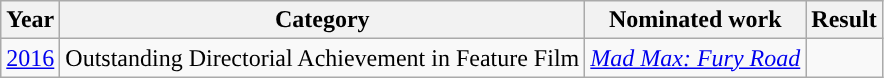<table class="wikitable">
<tr>
<th>Year</th>
<th>Category</th>
<th>Nominated work</th>
<th>Result</th>
</tr>
<tr>
<td><a href='#'>2016</a></td>
<td>Outstanding Directorial Achievement in Feature Film</td>
<td><em><a href='#'>Mad Max: Fury Road</a></em></td>
<td></td>
</tr>
</table>
